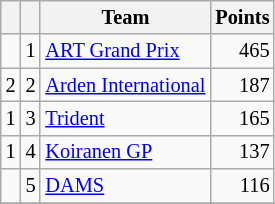<table class="wikitable" style="font-size: 85%;">
<tr>
<th></th>
<th></th>
<th>Team</th>
<th>Points</th>
</tr>
<tr>
<td align="left"></td>
<td align="center">1</td>
<td> <a href='#'>ART Grand Prix</a></td>
<td align="right">465</td>
</tr>
<tr>
<td align="left"> 2</td>
<td align="center">2</td>
<td> <a href='#'>Arden International</a></td>
<td align="right">187</td>
</tr>
<tr>
<td align="left"> 1</td>
<td align="center">3</td>
<td> <a href='#'>Trident</a></td>
<td align="right">165</td>
</tr>
<tr>
<td align="left"> 1</td>
<td align="center">4</td>
<td> <a href='#'>Koiranen GP</a></td>
<td align="right">137</td>
</tr>
<tr>
<td align="left"></td>
<td align="center">5</td>
<td> <a href='#'>DAMS</a></td>
<td align="right">116</td>
</tr>
<tr>
</tr>
</table>
